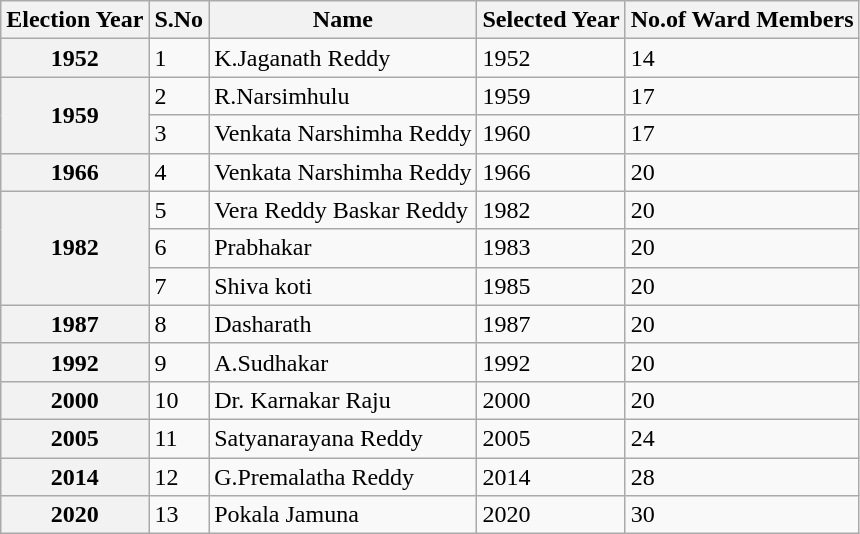<table class="wikitable">
<tr>
<th>Election Year</th>
<th>S.No</th>
<th>Name</th>
<th>Selected Year</th>
<th>No.of Ward Members</th>
</tr>
<tr>
<th rowspan=1>1952</th>
<td>1</td>
<td>K.Jaganath Reddy</td>
<td>1952</td>
<td>14</td>
</tr>
<tr>
<th rowspan=2>1959</th>
<td>2</td>
<td>R.Narsimhulu</td>
<td>1959</td>
<td>17</td>
</tr>
<tr>
<td>3</td>
<td>Venkata Narshimha Reddy</td>
<td>1960</td>
<td>17</td>
</tr>
<tr>
<th rowspan=1>1966</th>
<td>4</td>
<td>Venkata Narshimha Reddy</td>
<td>1966</td>
<td>20</td>
</tr>
<tr>
<th rowspan=3>1982</th>
<td>5</td>
<td>Vera Reddy Baskar Reddy</td>
<td>1982</td>
<td>20</td>
</tr>
<tr>
<td>6</td>
<td>Prabhakar</td>
<td>1983</td>
<td>20</td>
</tr>
<tr>
<td>7</td>
<td>Shiva koti</td>
<td>1985</td>
<td>20</td>
</tr>
<tr>
<th rowspan=1>1987</th>
<td>8</td>
<td>Dasharath</td>
<td>1987</td>
<td>20</td>
</tr>
<tr>
<th rowspan=1>1992</th>
<td>9</td>
<td>A.Sudhakar</td>
<td>1992</td>
<td>20</td>
</tr>
<tr>
<th rowspan=1>2000</th>
<td>10</td>
<td>Dr. Karnakar Raju</td>
<td>2000</td>
<td>20</td>
</tr>
<tr>
<th rowspan=1>2005</th>
<td>11</td>
<td>Satyanarayana Reddy</td>
<td>2005</td>
<td>24</td>
</tr>
<tr>
<th rowspan=1>2014</th>
<td>12</td>
<td>G.Premalatha Reddy</td>
<td>2014</td>
<td>28</td>
</tr>
<tr>
<th rowspan=1>2020</th>
<td>13</td>
<td>Pokala Jamuna</td>
<td>2020</td>
<td>30</td>
</tr>
</table>
